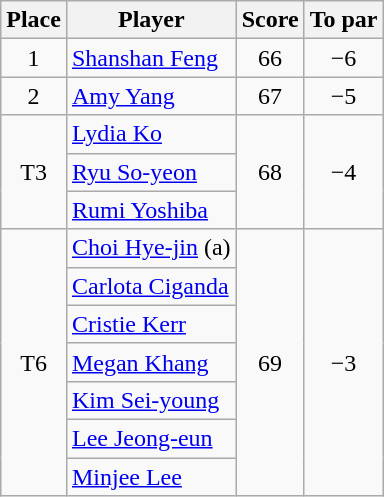<table class="wikitable">
<tr>
<th>Place</th>
<th>Player</th>
<th>Score</th>
<th>To par</th>
</tr>
<tr>
<td align=center>1</td>
<td> <a href='#'>Shanshan Feng</a></td>
<td align=center>66</td>
<td align=center>−6</td>
</tr>
<tr>
<td align=center>2</td>
<td> <a href='#'>Amy Yang</a></td>
<td align=center>67</td>
<td align=center>−5</td>
</tr>
<tr>
<td rowspan=3 align=center>T3</td>
<td> <a href='#'>Lydia Ko</a></td>
<td rowspan=3 align=center>68</td>
<td rowspan=3 align=center>−4</td>
</tr>
<tr>
<td> <a href='#'>Ryu So-yeon</a></td>
</tr>
<tr>
<td> <a href='#'>Rumi Yoshiba</a></td>
</tr>
<tr>
<td rowspan=7 align=center>T6</td>
<td> <a href='#'>Choi Hye-jin</a> (a)</td>
<td rowspan=7 align=center>69</td>
<td rowspan=7 align=center>−3</td>
</tr>
<tr>
<td> <a href='#'>Carlota Ciganda</a></td>
</tr>
<tr>
<td> <a href='#'>Cristie Kerr</a></td>
</tr>
<tr>
<td> <a href='#'>Megan Khang</a></td>
</tr>
<tr>
<td> <a href='#'>Kim Sei-young</a></td>
</tr>
<tr>
<td> <a href='#'>Lee Jeong-eun</a></td>
</tr>
<tr>
<td> <a href='#'>Minjee Lee</a></td>
</tr>
</table>
